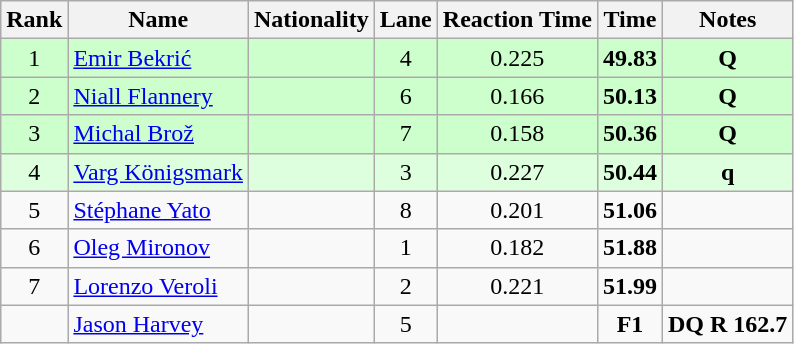<table class="wikitable sortable" style="text-align:center">
<tr>
<th>Rank</th>
<th>Name</th>
<th>Nationality</th>
<th>Lane</th>
<th>Reaction Time</th>
<th>Time</th>
<th>Notes</th>
</tr>
<tr bgcolor=ccffcc>
<td>1</td>
<td align=left><a href='#'>Emir Bekrić</a></td>
<td align=left></td>
<td>4</td>
<td>0.225</td>
<td><strong>49.83</strong></td>
<td><strong>Q</strong></td>
</tr>
<tr bgcolor=ccffcc>
<td>2</td>
<td align=left><a href='#'>Niall Flannery</a></td>
<td align=left></td>
<td>6</td>
<td>0.166</td>
<td><strong>50.13</strong></td>
<td><strong>Q</strong></td>
</tr>
<tr bgcolor=ccffcc>
<td>3</td>
<td align=left><a href='#'>Michal Brož</a></td>
<td align=left></td>
<td>7</td>
<td>0.158</td>
<td><strong>50.36</strong></td>
<td><strong>Q</strong></td>
</tr>
<tr bgcolor=ddffdd>
<td>4</td>
<td align=left><a href='#'>Varg Königsmark</a></td>
<td align=left></td>
<td>3</td>
<td>0.227</td>
<td><strong>50.44</strong></td>
<td><strong>q</strong></td>
</tr>
<tr>
<td>5</td>
<td align=left><a href='#'>Stéphane Yato</a></td>
<td align=left></td>
<td>8</td>
<td>0.201</td>
<td><strong>51.06</strong></td>
<td></td>
</tr>
<tr>
<td>6</td>
<td align=left><a href='#'>Oleg Mironov</a></td>
<td align=left></td>
<td>1</td>
<td>0.182</td>
<td><strong>51.88</strong></td>
<td></td>
</tr>
<tr>
<td>7</td>
<td align=left><a href='#'>Lorenzo Veroli</a></td>
<td align=left></td>
<td>2</td>
<td>0.221</td>
<td><strong>51.99</strong></td>
<td></td>
</tr>
<tr>
<td></td>
<td align=left><a href='#'>Jason Harvey</a></td>
<td align=left></td>
<td>5</td>
<td></td>
<td><strong>F1</strong></td>
<td><strong>DQ R 162.7</strong></td>
</tr>
</table>
